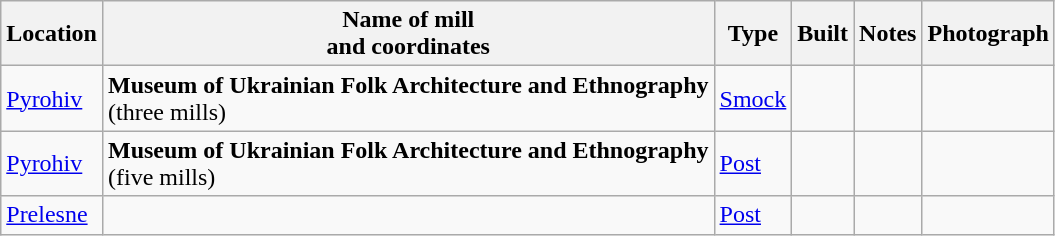<table class="wikitable">
<tr>
<th>Location</th>
<th>Name of mill<br>and coordinates</th>
<th>Type</th>
<th>Built</th>
<th>Notes</th>
<th>Photograph</th>
</tr>
<tr>
<td><a href='#'>Pyrohiv</a></td>
<td><strong>Museum of Ukrainian Folk Architecture and Ethnography</strong><br>(three mills)</td>
<td><a href='#'>Smock</a></td>
<td></td>
<td></td>
<td></td>
</tr>
<tr>
<td><a href='#'>Pyrohiv</a></td>
<td><strong>Museum of Ukrainian Folk Architecture and Ethnography</strong><br>(five mills)</td>
<td><a href='#'>Post</a></td>
<td></td>
<td></td>
<td></td>
</tr>
<tr>
<td><a href='#'>Prelesne</a></td>
<td></td>
<td><a href='#'>Post</a></td>
<td></td>
<td></td>
<td></td>
</tr>
</table>
